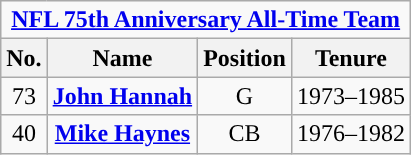<table class="wikitable" style="text-align:center">
<tr>
<td colspan="4"><strong><a href='#'><span><u>NFL 75th Anniversary All-Time Team</u></span></a></strong></td>
</tr>
<tr>
<th>No.</th>
<th>Name</th>
<th>Position</th>
<th>Tenure</th>
</tr>
<tr>
<td>73</td>
<td><strong><a href='#'>John Hannah</a></strong></td>
<td>G</td>
<td>1973–1985</td>
</tr>
<tr>
<td>40</td>
<td><strong><a href='#'>Mike Haynes</a></strong></td>
<td>CB</td>
<td>1976–1982</td>
</tr>
</table>
